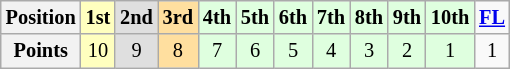<table class="wikitable" style="font-size:85%; text-align:center">
<tr>
<th>Position</th>
<td style="background:#ffffbf;"><strong>1st</strong></td>
<td style="background:#dfdfdf;"><strong>2nd</strong></td>
<td style="background:#ffdf9f;"><strong>3rd</strong></td>
<td style="background:#dfffdf;"><strong>4th</strong></td>
<td style="background:#dfffdf;"><strong>5th</strong></td>
<td style="background:#dfffdf;"><strong>6th</strong></td>
<td style="background:#dfffdf;"><strong>7th</strong></td>
<td style="background:#dfffdf;"><strong>8th</strong></td>
<td style="background:#dfffdf;"><strong>9th</strong></td>
<td style="background:#dfffdf;"><strong>10th</strong></td>
<td><strong><a href='#'>FL</a></strong></td>
</tr>
<tr>
<th>Points</th>
<td style="background:#ffffbf;">10</td>
<td style="background:#dfdfdf;">9</td>
<td style="background:#ffdf9f;">8</td>
<td style="background:#dfffdf;">7</td>
<td style="background:#dfffdf;">6</td>
<td style="background:#dfffdf;">5</td>
<td style="background:#dfffdf;">4</td>
<td style="background:#dfffdf;">3</td>
<td style="background:#dfffdf;">2</td>
<td style="background:#dfffdf;">1</td>
<td>1</td>
</tr>
</table>
